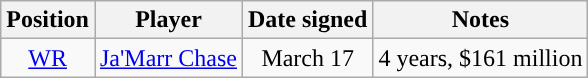<table class="wikitable" style="text-align:center">
<tr>
<th>Position</th>
<th>Player</th>
<th>Date signed</th>
<th>Notes</th>
</tr>
<tr>
<td><a href='#'>WR</a></td>
<td><a href='#'>Ja'Marr Chase</a></td>
<td>March 17</td>
<td>4 years, $161 million</td>
</tr>
</table>
